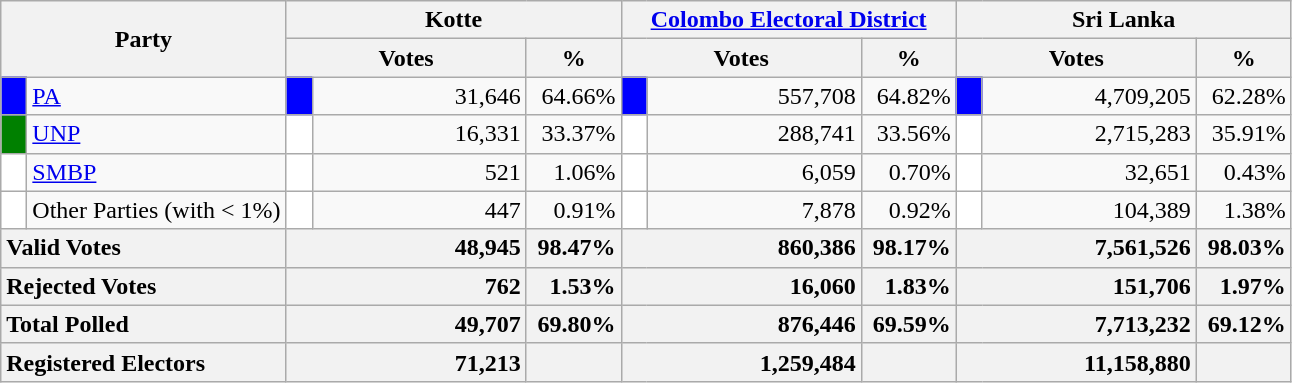<table class="wikitable">
<tr>
<th colspan="2" width="144px"rowspan="2">Party</th>
<th colspan="3" width="216px">Kotte</th>
<th colspan="3" width="216px"><a href='#'>Colombo Electoral District</a></th>
<th colspan="3" width="216px">Sri Lanka</th>
</tr>
<tr>
<th colspan="2" width="144px">Votes</th>
<th>%</th>
<th colspan="2" width="144px">Votes</th>
<th>%</th>
<th colspan="2" width="144px">Votes</th>
<th>%</th>
</tr>
<tr>
<td style="background-color:blue;" width="10px"></td>
<td style="text-align:left;"><a href='#'>PA</a></td>
<td style="background-color:blue;" width="10px"></td>
<td style="text-align:right;">31,646</td>
<td style="text-align:right;">64.66%</td>
<td style="background-color:blue;" width="10px"></td>
<td style="text-align:right;">557,708</td>
<td style="text-align:right;">64.82%</td>
<td style="background-color:blue;" width="10px"></td>
<td style="text-align:right;">4,709,205</td>
<td style="text-align:right;">62.28%</td>
</tr>
<tr>
<td style="background-color:green;" width="10px"></td>
<td style="text-align:left;"><a href='#'>UNP</a></td>
<td style="background-color:white;" width="10px"></td>
<td style="text-align:right;">16,331</td>
<td style="text-align:right;">33.37%</td>
<td style="background-color:white;" width="10px"></td>
<td style="text-align:right;">288,741</td>
<td style="text-align:right;">33.56%</td>
<td style="background-color:white;" width="10px"></td>
<td style="text-align:right;">2,715,283</td>
<td style="text-align:right;">35.91%</td>
</tr>
<tr>
<td style="background-color:white;" width="10px"></td>
<td style="text-align:left;"><a href='#'>SMBP</a></td>
<td style="background-color:white;" width="10px"></td>
<td style="text-align:right;">521</td>
<td style="text-align:right;">1.06%</td>
<td style="background-color:white;" width="10px"></td>
<td style="text-align:right;">6,059</td>
<td style="text-align:right;">0.70%</td>
<td style="background-color:white;" width="10px"></td>
<td style="text-align:right;">32,651</td>
<td style="text-align:right;">0.43%</td>
</tr>
<tr>
<td style="background-color:white;" width="10px"></td>
<td style="text-align:left;">Other Parties (with < 1%)</td>
<td style="background-color:white;" width="10px"></td>
<td style="text-align:right;">447</td>
<td style="text-align:right;">0.91%</td>
<td style="background-color:white;" width="10px"></td>
<td style="text-align:right;">7,878</td>
<td style="text-align:right;">0.92%</td>
<td style="background-color:white;" width="10px"></td>
<td style="text-align:right;">104,389</td>
<td style="text-align:right;">1.38%</td>
</tr>
<tr>
<th colspan="2" width="144px"style="text-align:left;">Valid Votes</th>
<th style="text-align:right;"colspan="2" width="144px">48,945</th>
<th style="text-align:right;">98.47%</th>
<th style="text-align:right;"colspan="2" width="144px">860,386</th>
<th style="text-align:right;">98.17%</th>
<th style="text-align:right;"colspan="2" width="144px">7,561,526</th>
<th style="text-align:right;">98.03%</th>
</tr>
<tr>
<th colspan="2" width="144px"style="text-align:left;">Rejected Votes</th>
<th style="text-align:right;"colspan="2" width="144px">762</th>
<th style="text-align:right;">1.53%</th>
<th style="text-align:right;"colspan="2" width="144px">16,060</th>
<th style="text-align:right;">1.83%</th>
<th style="text-align:right;"colspan="2" width="144px">151,706</th>
<th style="text-align:right;">1.97%</th>
</tr>
<tr>
<th colspan="2" width="144px"style="text-align:left;">Total Polled</th>
<th style="text-align:right;"colspan="2" width="144px">49,707</th>
<th style="text-align:right;">69.80%</th>
<th style="text-align:right;"colspan="2" width="144px">876,446</th>
<th style="text-align:right;">69.59%</th>
<th style="text-align:right;"colspan="2" width="144px">7,713,232</th>
<th style="text-align:right;">69.12%</th>
</tr>
<tr>
<th colspan="2" width="144px"style="text-align:left;">Registered Electors</th>
<th style="text-align:right;"colspan="2" width="144px">71,213</th>
<th></th>
<th style="text-align:right;"colspan="2" width="144px">1,259,484</th>
<th></th>
<th style="text-align:right;"colspan="2" width="144px">11,158,880</th>
<th></th>
</tr>
</table>
